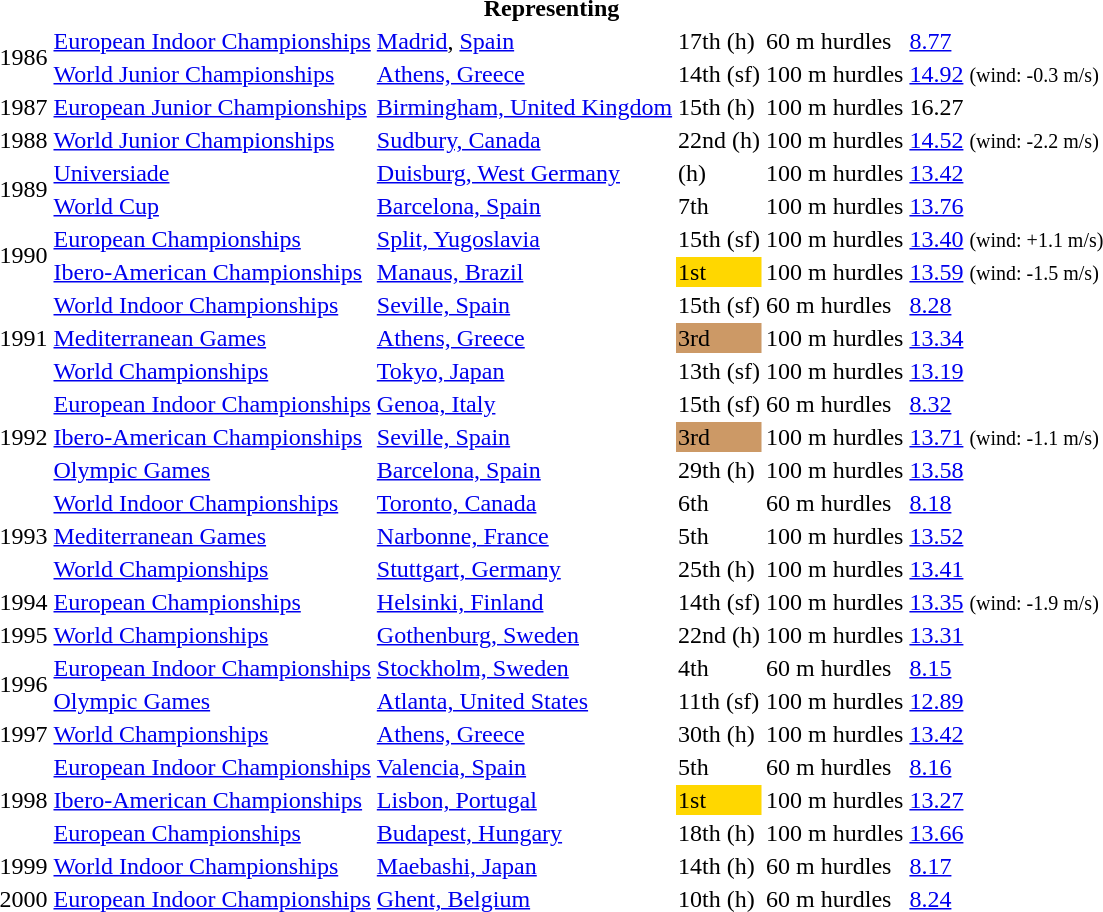<table>
<tr>
<th colspan="6">Representing </th>
</tr>
<tr>
<td rowspan=2>1986</td>
<td><a href='#'>European Indoor Championships</a></td>
<td><a href='#'>Madrid</a>, <a href='#'>Spain</a></td>
<td>17th (h)</td>
<td>60 m hurdles</td>
<td><a href='#'>8.77</a></td>
</tr>
<tr>
<td><a href='#'>World Junior Championships</a></td>
<td><a href='#'>Athens, Greece</a></td>
<td>14th (sf)</td>
<td>100 m hurdles</td>
<td><a href='#'>14.92</a> <small>(wind: -0.3 m/s)</small></td>
</tr>
<tr>
<td>1987</td>
<td><a href='#'>European Junior Championships</a></td>
<td><a href='#'>Birmingham, United Kingdom</a></td>
<td>15th (h)</td>
<td>100 m hurdles</td>
<td>16.27</td>
</tr>
<tr>
<td>1988</td>
<td><a href='#'>World Junior Championships</a></td>
<td><a href='#'>Sudbury, Canada</a></td>
<td>22nd (h)</td>
<td>100 m hurdles</td>
<td><a href='#'>14.52</a> <small>(wind: -2.2 m/s)</small></td>
</tr>
<tr>
<td rowspan=2>1989</td>
<td><a href='#'>Universiade</a></td>
<td><a href='#'>Duisburg, West Germany</a></td>
<td>(h)</td>
<td>100 m hurdles</td>
<td><a href='#'>13.42</a></td>
</tr>
<tr>
<td><a href='#'>World Cup</a></td>
<td><a href='#'>Barcelona, Spain</a></td>
<td>7th</td>
<td>100 m hurdles</td>
<td><a href='#'>13.76</a></td>
</tr>
<tr>
<td rowspan=2>1990</td>
<td><a href='#'>European Championships</a></td>
<td><a href='#'>Split, Yugoslavia</a></td>
<td>15th (sf)</td>
<td>100 m hurdles</td>
<td><a href='#'>13.40</a> <small>(wind: +1.1 m/s)</small></td>
</tr>
<tr>
<td><a href='#'>Ibero-American Championships</a></td>
<td><a href='#'>Manaus, Brazil</a></td>
<td bgcolor=gold>1st</td>
<td>100 m hurdles</td>
<td><a href='#'>13.59</a> <small>(wind: -1.5 m/s)</small></td>
</tr>
<tr>
<td rowspan=3>1991</td>
<td><a href='#'>World Indoor Championships</a></td>
<td><a href='#'>Seville, Spain</a></td>
<td>15th (sf)</td>
<td>60 m hurdles</td>
<td><a href='#'>8.28</a></td>
</tr>
<tr>
<td><a href='#'>Mediterranean Games</a></td>
<td><a href='#'>Athens, Greece</a></td>
<td bgcolor=cc9966>3rd</td>
<td>100 m hurdles</td>
<td><a href='#'>13.34</a></td>
</tr>
<tr>
<td><a href='#'>World Championships</a></td>
<td><a href='#'>Tokyo, Japan</a></td>
<td>13th (sf)</td>
<td>100 m hurdles</td>
<td><a href='#'>13.19</a></td>
</tr>
<tr>
<td rowspan=3>1992</td>
<td><a href='#'>European Indoor Championships</a></td>
<td><a href='#'>Genoa, Italy</a></td>
<td>15th (sf)</td>
<td>60 m hurdles</td>
<td><a href='#'>8.32</a></td>
</tr>
<tr>
<td><a href='#'>Ibero-American Championships</a></td>
<td><a href='#'>Seville, Spain</a></td>
<td bgcolor=cc9966>3rd</td>
<td>100 m hurdles</td>
<td><a href='#'>13.71</a> <small>(wind: -1.1 m/s)</small></td>
</tr>
<tr>
<td><a href='#'>Olympic Games</a></td>
<td><a href='#'>Barcelona, Spain</a></td>
<td>29th (h)</td>
<td>100 m hurdles</td>
<td><a href='#'>13.58</a></td>
</tr>
<tr>
<td rowspan=3>1993</td>
<td><a href='#'>World Indoor Championships</a></td>
<td><a href='#'>Toronto, Canada</a></td>
<td>6th</td>
<td>60 m hurdles</td>
<td><a href='#'>8.18</a></td>
</tr>
<tr>
<td><a href='#'>Mediterranean Games</a></td>
<td><a href='#'>Narbonne, France</a></td>
<td>5th</td>
<td>100 m hurdles</td>
<td><a href='#'>13.52</a></td>
</tr>
<tr>
<td><a href='#'>World Championships</a></td>
<td><a href='#'>Stuttgart, Germany</a></td>
<td>25th (h)</td>
<td>100 m hurdles</td>
<td><a href='#'>13.41</a></td>
</tr>
<tr>
<td>1994</td>
<td><a href='#'>European Championships</a></td>
<td><a href='#'>Helsinki, Finland</a></td>
<td>14th (sf)</td>
<td>100 m hurdles</td>
<td><a href='#'>13.35</a> <small>(wind: -1.9 m/s)</small></td>
</tr>
<tr>
<td>1995</td>
<td><a href='#'>World Championships</a></td>
<td><a href='#'>Gothenburg, Sweden</a></td>
<td>22nd (h)</td>
<td>100 m hurdles</td>
<td><a href='#'>13.31</a></td>
</tr>
<tr>
<td rowspan=2>1996</td>
<td><a href='#'>European Indoor Championships</a></td>
<td><a href='#'>Stockholm, Sweden</a></td>
<td>4th</td>
<td>60 m hurdles</td>
<td><a href='#'>8.15</a></td>
</tr>
<tr>
<td><a href='#'>Olympic Games</a></td>
<td><a href='#'>Atlanta, United States</a></td>
<td>11th (sf)</td>
<td>100 m hurdles</td>
<td><a href='#'>12.89</a></td>
</tr>
<tr>
<td>1997</td>
<td><a href='#'>World Championships</a></td>
<td><a href='#'>Athens, Greece</a></td>
<td>30th (h)</td>
<td>100 m hurdles</td>
<td><a href='#'>13.42</a></td>
</tr>
<tr>
<td rowspan=3>1998</td>
<td><a href='#'>European Indoor Championships</a></td>
<td><a href='#'>Valencia, Spain</a></td>
<td>5th</td>
<td>60 m hurdles</td>
<td><a href='#'>8.16</a></td>
</tr>
<tr>
<td><a href='#'>Ibero-American Championships</a></td>
<td><a href='#'>Lisbon, Portugal</a></td>
<td bgcolor=gold>1st</td>
<td>100 m hurdles</td>
<td><a href='#'>13.27</a></td>
</tr>
<tr>
<td><a href='#'>European Championships</a></td>
<td><a href='#'>Budapest, Hungary</a></td>
<td>18th (h)</td>
<td>100 m hurdles</td>
<td><a href='#'>13.66</a></td>
</tr>
<tr>
<td>1999</td>
<td><a href='#'>World Indoor Championships</a></td>
<td><a href='#'>Maebashi, Japan</a></td>
<td>14th (h)</td>
<td>60 m hurdles</td>
<td><a href='#'>8.17</a></td>
</tr>
<tr>
<td>2000</td>
<td><a href='#'>European Indoor Championships</a></td>
<td><a href='#'>Ghent, Belgium</a></td>
<td>10th (h)</td>
<td>60 m hurdles</td>
<td><a href='#'>8.24</a></td>
</tr>
</table>
